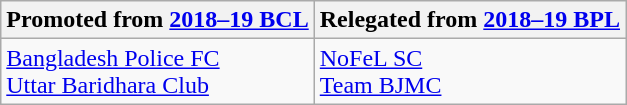<table class="wikitable">
<tr>
<th>Promoted from <a href='#'>2018–19 BCL</a></th>
<th>Relegated from <a href='#'>2018–19 BPL</a></th>
</tr>
<tr>
<td><a href='#'>Bangladesh Police FC</a><br><a href='#'>Uttar Baridhara Club</a></td>
<td><a href='#'>NoFeL SC</a><br><a href='#'>Team BJMC</a></td>
</tr>
</table>
